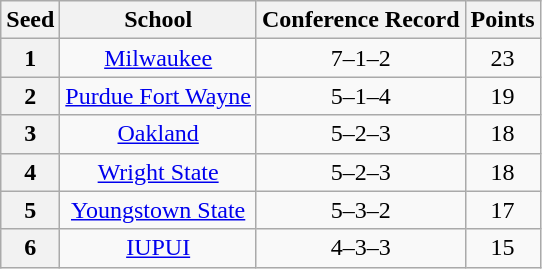<table class="wikitable" style="text-align:center">
<tr>
<th>Seed</th>
<th>School</th>
<th>Conference Record</th>
<th>Points</th>
</tr>
<tr>
<th>1</th>
<td><a href='#'>Milwaukee</a></td>
<td>7–1–2</td>
<td>23</td>
</tr>
<tr>
<th>2</th>
<td><a href='#'>Purdue Fort Wayne</a></td>
<td>5–1–4</td>
<td>19</td>
</tr>
<tr>
<th>3</th>
<td><a href='#'>Oakland</a></td>
<td>5–2–3</td>
<td>18</td>
</tr>
<tr>
<th>4</th>
<td><a href='#'>Wright State</a></td>
<td>5–2–3</td>
<td>18</td>
</tr>
<tr>
<th>5</th>
<td><a href='#'>Youngstown State</a></td>
<td>5–3–2</td>
<td>17</td>
</tr>
<tr>
<th>6</th>
<td><a href='#'>IUPUI</a></td>
<td>4–3–3</td>
<td>15</td>
</tr>
</table>
